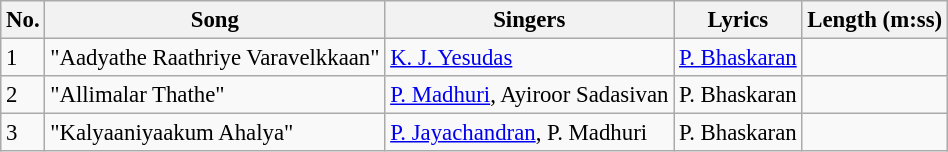<table class="wikitable" style="font-size:95%;">
<tr>
<th>No.</th>
<th>Song</th>
<th>Singers</th>
<th>Lyrics</th>
<th>Length (m:ss)</th>
</tr>
<tr>
<td>1</td>
<td>"Aadyathe Raathriye Varavelkkaan"</td>
<td><a href='#'>K. J. Yesudas</a></td>
<td><a href='#'>P. Bhaskaran</a></td>
<td></td>
</tr>
<tr>
<td>2</td>
<td>"Allimalar Thathe"</td>
<td><a href='#'>P. Madhuri</a>, Ayiroor Sadasivan</td>
<td>P. Bhaskaran</td>
<td></td>
</tr>
<tr>
<td>3</td>
<td>"Kalyaaniyaakum Ahalya"</td>
<td><a href='#'>P. Jayachandran</a>, P. Madhuri</td>
<td>P. Bhaskaran</td>
<td></td>
</tr>
</table>
